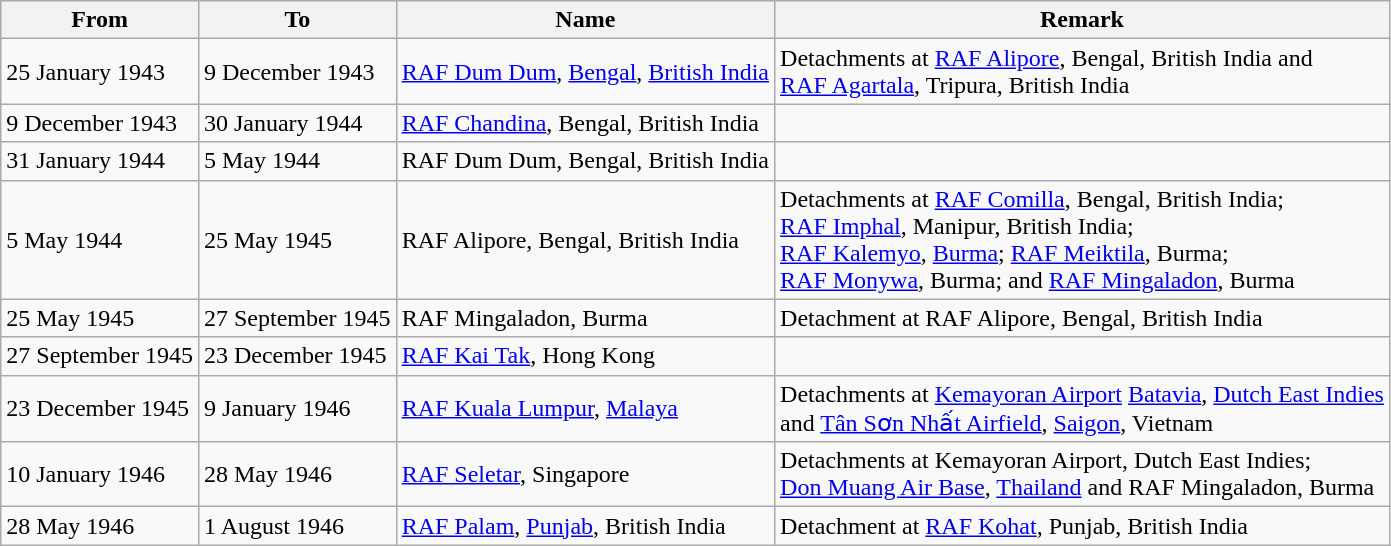<table class="wikitable">
<tr>
<th>From</th>
<th>To</th>
<th>Name</th>
<th>Remark</th>
</tr>
<tr>
<td>25 January 1943</td>
<td>9 December 1943</td>
<td><a href='#'>RAF Dum Dum</a>, <a href='#'>Bengal</a>, <a href='#'>British India</a></td>
<td>Detachments at <a href='#'>RAF Alipore</a>, Bengal, British India and <br><a href='#'>RAF Agartala</a>, Tripura, British India</td>
</tr>
<tr>
<td>9 December 1943</td>
<td>30 January 1944</td>
<td><a href='#'>RAF Chandina</a>, Bengal, British India</td>
<td></td>
</tr>
<tr>
<td>31 January 1944</td>
<td>5 May 1944</td>
<td>RAF Dum Dum, Bengal, British India</td>
<td></td>
</tr>
<tr>
<td>5 May 1944</td>
<td>25 May 1945</td>
<td>RAF Alipore, Bengal, British India</td>
<td>Detachments at <a href='#'>RAF Comilla</a>, Bengal, British India;<br> <a href='#'>RAF Imphal</a>, Manipur, British India;<br><a href='#'>RAF Kalemyo</a>, <a href='#'>Burma</a>; <a href='#'>RAF Meiktila</a>, Burma;<br><a href='#'>RAF Monywa</a>, Burma; and <a href='#'>RAF Mingaladon</a>, Burma</td>
</tr>
<tr>
<td>25 May 1945</td>
<td>27 September 1945</td>
<td>RAF Mingaladon, Burma</td>
<td>Detachment at RAF Alipore, Bengal, British India</td>
</tr>
<tr>
<td>27 September 1945</td>
<td>23 December 1945</td>
<td><a href='#'>RAF Kai Tak</a>, Hong Kong</td>
<td></td>
</tr>
<tr>
<td>23 December 1945</td>
<td>9 January 1946</td>
<td><a href='#'>RAF Kuala Lumpur</a>, <a href='#'>Malaya</a></td>
<td>Detachments at <a href='#'>Kemayoran Airport</a> <a href='#'>Batavia</a>, <a href='#'>Dutch East Indies</a><br> and <a href='#'>Tân Sơn Nhất Airfield</a>, <a href='#'>Saigon</a>, Vietnam</td>
</tr>
<tr>
<td>10 January 1946</td>
<td>28 May 1946</td>
<td><a href='#'>RAF Seletar</a>, Singapore</td>
<td>Detachments at Kemayoran Airport, Dutch East Indies;<br><a href='#'>Don Muang Air Base</a>, <a href='#'>Thailand</a> and RAF Mingaladon, Burma</td>
</tr>
<tr>
<td>28 May 1946</td>
<td>1 August 1946</td>
<td><a href='#'>RAF Palam</a>, <a href='#'>Punjab</a>, British India</td>
<td>Detachment at <a href='#'>RAF Kohat</a>, Punjab, British India</td>
</tr>
</table>
